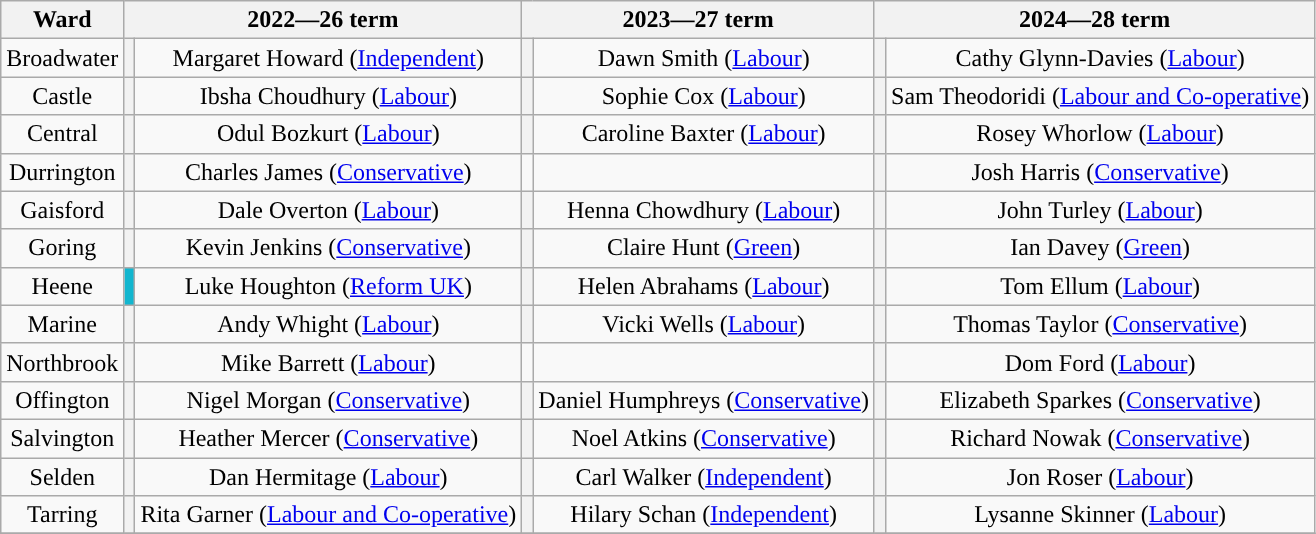<table class="wikitable" style="text-align:center">
<tr>
<th style="width: 20px;">Ward</th>
<th colspan="2">2022—26 term</th>
<th colspan="2">2023—27 term</th>
<th colspan="2">2024—28 term</th>
</tr>
<tr>
<td>Broadwater</td>
<th style="background-color: "></th>
<td>Margaret Howard (<a href='#'>Independent</a>)</td>
<th style="background-color: "></th>
<td>Dawn Smith (<a href='#'>Labour</a>)</td>
<th style="background-color: "></th>
<td>Cathy Glynn-Davies (<a href='#'>Labour</a>)</td>
</tr>
<tr>
<td>Castle</td>
<th style="background-color: "></th>
<td>Ibsha Choudhury (<a href='#'>Labour</a>)</td>
<th style="background-color: "></th>
<td>Sophie Cox (<a href='#'>Labour</a>)</td>
<th style="background-color: "></th>
<td>Sam Theodoridi (<a href='#'>Labour and Co-operative</a>)</td>
</tr>
<tr>
<td>Central</td>
<th style="background-color: "></th>
<td>Odul Bozkurt (<a href='#'>Labour</a>)</td>
<th style="background-color: "></th>
<td>Caroline Baxter (<a href='#'>Labour</a>)</td>
<th style="background-color: "></th>
<td>Rosey Whorlow (<a href='#'>Labour</a>)</td>
</tr>
<tr>
<td>Durrington</td>
<th style="background-color: "></th>
<td>Charles James (<a href='#'>Conservative</a>)</td>
<td></td>
<td></td>
<th style="background-color: "></th>
<td>Josh Harris (<a href='#'>Conservative</a>)</td>
</tr>
<tr>
<td>Gaisford</td>
<th style="background-color: "></th>
<td>Dale Overton (<a href='#'>Labour</a>)</td>
<th style="background-color: "></th>
<td>Henna Chowdhury (<a href='#'>Labour</a>)</td>
<th style="background-color: "></th>
<td>John Turley (<a href='#'>Labour</a>)</td>
</tr>
<tr>
<td>Goring</td>
<th style="background-color: "></th>
<td>Kevin Jenkins (<a href='#'>Conservative</a>)</td>
<th style="background-color: "></th>
<td>Claire Hunt (<a href='#'>Green</a>)</td>
<th style="background-color: "></th>
<td>Ian Davey (<a href='#'>Green</a>)</td>
</tr>
<tr>
<td>Heene</td>
<th style="background-color: #12b6cf; "></th>
<td>Luke Houghton (<a href='#'>Reform UK</a>) </td>
<th style="background-color: "></th>
<td>Helen Abrahams (<a href='#'>Labour</a>)</td>
<th style="background-color: "></th>
<td>Tom Ellum (<a href='#'>Labour</a>)</td>
</tr>
<tr>
<td>Marine</td>
<th style="background-color: "></th>
<td>Andy Whight (<a href='#'>Labour</a>)</td>
<th style="background-color: "></th>
<td>Vicki Wells  (<a href='#'>Labour</a>)</td>
<th style="background-color: "></th>
<td>Thomas Taylor (<a href='#'>Conservative</a>)</td>
</tr>
<tr>
<td>Northbrook</td>
<th style="background-color: "></th>
<td>Mike Barrett (<a href='#'>Labour</a>)</td>
<td></td>
<td></td>
<th style="background-color: "></th>
<td>Dom Ford (<a href='#'>Labour</a>)</td>
</tr>
<tr>
<td>Offington</td>
<th style="background-color: "></th>
<td>Nigel Morgan (<a href='#'>Conservative</a>)</td>
<th style="background-color: "></th>
<td>Daniel Humphreys (<a href='#'>Conservative</a>)</td>
<th style="background-color: "></th>
<td>Elizabeth Sparkes (<a href='#'>Conservative</a>)</td>
</tr>
<tr>
<td>Salvington</td>
<th style="background-color: "></th>
<td>Heather Mercer (<a href='#'>Conservative</a>)</td>
<th style="background-color: "></th>
<td>Noel Atkins (<a href='#'>Conservative</a>)</td>
<th style="background-color: "></th>
<td>Richard Nowak (<a href='#'>Conservative</a>)</td>
</tr>
<tr>
<td>Selden</td>
<th style="background-color: "></th>
<td>Dan Hermitage (<a href='#'>Labour</a>)</td>
<th style="background-color: "></th>
<td>Carl Walker (<a href='#'>Independent</a>)</td>
<th style="background-color: "></th>
<td>Jon Roser (<a href='#'>Labour</a>)</td>
</tr>
<tr>
<td>Tarring</td>
<th style="background-color: "></th>
<td>Rita Garner (<a href='#'>Labour and Co-operative</a>)</td>
<th style="background-color: "></th>
<td>Hilary Schan (<a href='#'>Independent</a>)</td>
<th style="background-color: "></th>
<td>Lysanne Skinner (<a href='#'>Labour</a>)</td>
</tr>
<tr>
</tr>
</table>
